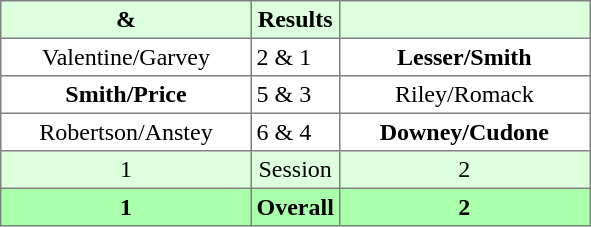<table border="1" cellpadding="3" style="border-collapse: collapse; text-align:center;">
<tr style="background:#ddffdd;">
<th width=160> & </th>
<th>Results</th>
<th width=160></th>
</tr>
<tr>
<td>Valentine/Garvey</td>
<td align=left> 2 & 1</td>
<td><strong>Lesser/Smith</strong></td>
</tr>
<tr>
<td><strong>Smith/Price</strong></td>
<td align=left> 5 & 3</td>
<td>Riley/Romack</td>
</tr>
<tr>
<td>Robertson/Anstey</td>
<td align=left> 6 & 4</td>
<td><strong>Downey/Cudone</strong></td>
</tr>
<tr style="background:#ddffdd;">
<td>1</td>
<td>Session</td>
<td>2</td>
</tr>
<tr style="background:#aaffaa;">
<th>1</th>
<th>Overall</th>
<th>2</th>
</tr>
</table>
